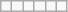<table class="wikitable">
<tr>
<td></td>
<td></td>
<td></td>
<td></td>
<td></td>
<td></td>
</tr>
</table>
